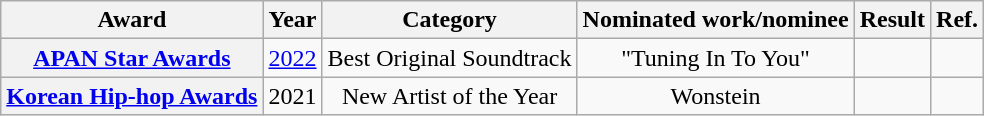<table class="wikitable plainrowheaders" style="text-align:center;">
<tr>
<th scope="col">Award</th>
<th scope="col">Year</th>
<th scope="col">Category</th>
<th scope="col">Nominated work/nominee</th>
<th scope="col">Result</th>
<th scope="col">Ref.</th>
</tr>
<tr>
<th scope="row"  rowspan="1"><a href='#'>APAN Star Awards</a></th>
<td><a href='#'>2022</a></td>
<td>Best Original Soundtrack</td>
<td>"Tuning In To You"</td>
<td></td>
<td></td>
</tr>
<tr>
<th scope="row"><a href='#'>Korean Hip-hop Awards</a></th>
<td>2021</td>
<td>New Artist of the Year</td>
<td>Wonstein</td>
<td></td>
<td></td>
</tr>
</table>
